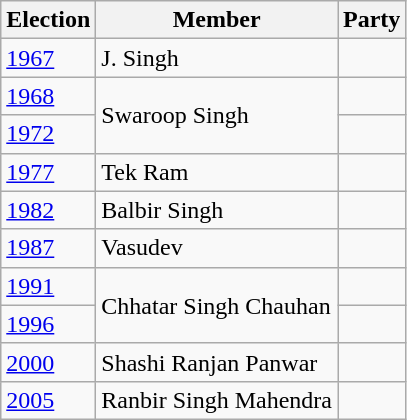<table class="wikitable sortable">
<tr>
<th>Election</th>
<th>Member</th>
<th colspan=2>Party</th>
</tr>
<tr>
<td><a href='#'>1967</a></td>
<td>J. Singh</td>
<td></td>
</tr>
<tr>
<td><a href='#'>1968</a></td>
<td rowspan=2>Swaroop Singh</td>
<td></td>
</tr>
<tr>
<td><a href='#'>1972</a></td>
</tr>
<tr>
<td><a href='#'>1977</a></td>
<td>Tek Ram</td>
<td></td>
</tr>
<tr>
<td><a href='#'>1982</a></td>
<td>Balbir Singh</td>
<td></td>
</tr>
<tr>
<td><a href='#'>1987</a></td>
<td>Vasudev</td>
</tr>
<tr>
<td><a href='#'>1991</a></td>
<td rowspan=2>Chhatar Singh Chauhan</td>
<td></td>
</tr>
<tr>
<td><a href='#'>1996</a></td>
</tr>
<tr>
<td><a href='#'>2000</a></td>
<td>Shashi Ranjan Panwar</td>
<td></td>
</tr>
<tr>
<td><a href='#'>2005</a></td>
<td>Ranbir Singh Mahendra</td>
<td></td>
</tr>
</table>
